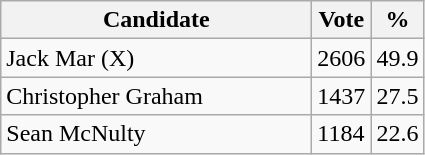<table class="wikitable">
<tr>
<th bgcolor="#DDDDFF" width="200px">Candidate</th>
<th bgcolor="#DDDDFF">Vote</th>
<th bgcolor="#DDDDFF">%</th>
</tr>
<tr>
<td>Jack Mar (X)</td>
<td>2606</td>
<td>49.9</td>
</tr>
<tr>
<td>Christopher Graham</td>
<td>1437</td>
<td>27.5</td>
</tr>
<tr>
<td>Sean McNulty</td>
<td>1184</td>
<td>22.6</td>
</tr>
</table>
